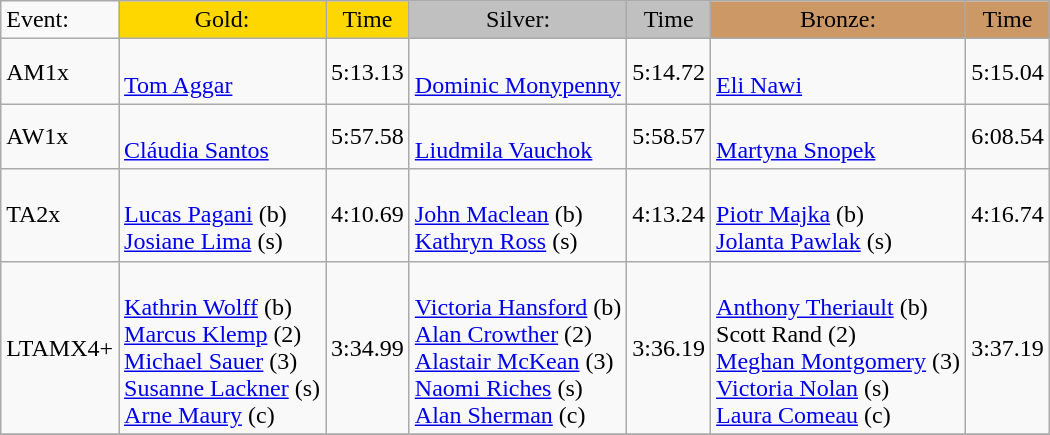<table class="wikitable">
<tr>
<td>Event:</td>
<td style="text-align:center;background-color:gold;">Gold:</td>
<td style="text-align:center;background-color:gold;">Time</td>
<td style="text-align:center;background-color:silver;">Silver:</td>
<td style="text-align:center;background-color:silver;">Time</td>
<td style="text-align:center;background-color:#CC9966;">Bronze:</td>
<td style="text-align:center;background-color:#CC9966;">Time</td>
</tr>
<tr>
<td>AM1x</td>
<td> <br> <a href='#'>Tom Aggar</a></td>
<td>5:13.13</td>
<td> <br> <a href='#'>Dominic Monypenny</a></td>
<td>5:14.72</td>
<td> <br> <a href='#'>Eli Nawi</a></td>
<td>5:15.04</td>
</tr>
<tr>
<td>AW1x</td>
<td> <br> <a href='#'>Cláudia Santos</a></td>
<td>5:57.58</td>
<td> <br> <a href='#'>Liudmila Vauchok</a></td>
<td>5:58.57</td>
<td> <br> <a href='#'>Martyna Snopek</a></td>
<td>6:08.54</td>
</tr>
<tr>
<td>TA2x</td>
<td> <br> <a href='#'>Lucas Pagani</a> (b)<br><a href='#'>Josiane Lima</a> (s)</td>
<td>4:10.69</td>
<td> <br> <a href='#'>John Maclean</a> (b)<br><a href='#'>Kathryn Ross</a> (s)</td>
<td>4:13.24</td>
<td> <br> <a href='#'>Piotr Majka</a> (b)<br><a href='#'>Jolanta Pawlak</a> (s)</td>
<td>4:16.74</td>
</tr>
<tr>
<td>LTAMX4+</td>
<td> <br> <a href='#'>Kathrin Wolff</a> (b)<br><a href='#'>Marcus Klemp</a> (2)<br><a href='#'>Michael Sauer</a> (3)<br><a href='#'>Susanne Lackner</a> (s)<br><a href='#'>Arne Maury</a> (c)</td>
<td>3:34.99</td>
<td> <br> <a href='#'>Victoria Hansford</a> (b)<br><a href='#'>Alan Crowther</a> (2)<br><a href='#'>Alastair McKean</a> (3)<br><a href='#'>Naomi Riches</a> (s)<br><a href='#'>Alan Sherman</a> (c)</td>
<td>3:36.19</td>
<td> <br> <a href='#'>Anthony Theriault</a> (b)<br>Scott Rand (2)<br><a href='#'>Meghan Montgomery</a> (3)<br><a href='#'>Victoria Nolan</a> (s)<br><a href='#'>Laura Comeau</a> (c)</td>
<td>3:37.19</td>
</tr>
<tr>
</tr>
</table>
